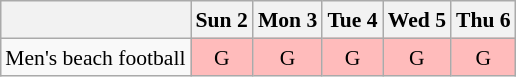<table class="wikitable" style="margin:0.5em auto; font-size:90%; line-height:1.25em; text-align:center;">
<tr>
<th></th>
<th>Sun 2</th>
<th>Mon 3</th>
<th>Tue 4</th>
<th>Wed 5</th>
<th>Thu 6</th>
</tr>
<tr>
<td style="text-align:left;">Men's beach football</td>
<td style="background-color:#FFBBBB;">G</td>
<td style="background-color:#FFBBBB;">G</td>
<td style="background-color:#FFBBBB;">G</td>
<td style="background-color:#FFBBBB;">G</td>
<td style="background-color:#FFBBBB;">G</td>
</tr>
</table>
